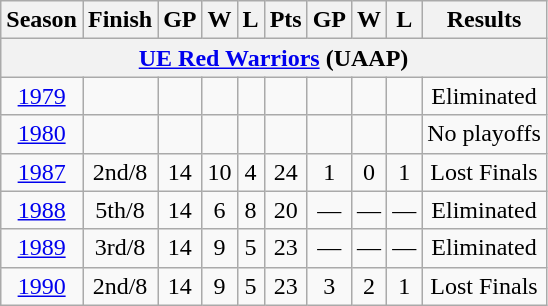<table class="wikitable sortable" style="text-align:center">
<tr>
<th>Season</th>
<th>Finish</th>
<th>GP</th>
<th>W</th>
<th>L</th>
<th>Pts</th>
<th>GP</th>
<th>W</th>
<th>L</th>
<th>Results</th>
</tr>
<tr>
<th colspan="10"><a href='#'>UE Red Warriors</a> (UAAP)</th>
</tr>
<tr>
<td><a href='#'>1979</a></td>
<td></td>
<td></td>
<td></td>
<td></td>
<td></td>
<td></td>
<td></td>
<td></td>
<td>Eliminated</td>
</tr>
<tr>
<td><a href='#'>1980</a></td>
<td></td>
<td></td>
<td></td>
<td></td>
<td></td>
<td></td>
<td></td>
<td></td>
<td>No playoffs</td>
</tr>
<tr>
<td><a href='#'>1987</a></td>
<td>2nd/8</td>
<td>14</td>
<td>10</td>
<td>4</td>
<td>24</td>
<td>1</td>
<td>0</td>
<td>1</td>
<td>Lost Finals</td>
</tr>
<tr>
<td><a href='#'>1988</a></td>
<td>5th/8</td>
<td>14</td>
<td>6</td>
<td>8</td>
<td>20</td>
<td>—</td>
<td>—</td>
<td>—</td>
<td>Eliminated</td>
</tr>
<tr>
<td><a href='#'>1989</a></td>
<td>3rd/8</td>
<td>14</td>
<td>9</td>
<td>5</td>
<td>23</td>
<td>—</td>
<td>—</td>
<td>—</td>
<td>Eliminated</td>
</tr>
<tr>
<td><a href='#'>1990</a></td>
<td>2nd/8</td>
<td>14</td>
<td>9</td>
<td>5</td>
<td>23</td>
<td>3</td>
<td>2</td>
<td>1</td>
<td>Lost Finals</td>
</tr>
</table>
